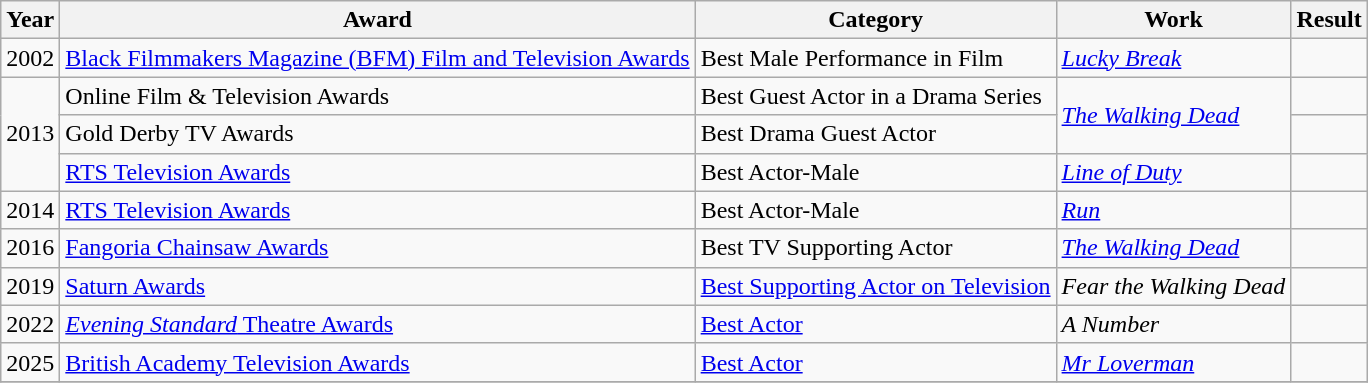<table class="wikitable">
<tr>
<th>Year</th>
<th>Award</th>
<th>Category</th>
<th>Work</th>
<th>Result</th>
</tr>
<tr>
<td>2002</td>
<td><a href='#'>Black Filmmakers Magazine (BFM) Film and Television Awards</a></td>
<td>Best Male Performance in Film</td>
<td><em><a href='#'>Lucky Break</a></em></td>
<td></td>
</tr>
<tr>
<td rowspan="3">2013</td>
<td>Online Film & Television Awards</td>
<td>Best Guest Actor in a Drama Series</td>
<td rowspan=2><em><a href='#'>The Walking Dead</a></em></td>
<td></td>
</tr>
<tr>
<td>Gold Derby TV Awards</td>
<td>Best Drama Guest Actor</td>
<td></td>
</tr>
<tr>
<td><a href='#'>RTS Television Awards</a></td>
<td>Best Actor-Male</td>
<td><em><a href='#'>Line of Duty</a></em></td>
<td></td>
</tr>
<tr>
<td>2014</td>
<td><a href='#'>RTS Television Awards</a></td>
<td>Best Actor-Male</td>
<td><em><a href='#'>Run</a></em></td>
<td></td>
</tr>
<tr>
<td>2016</td>
<td><a href='#'>Fangoria Chainsaw Awards</a></td>
<td>Best TV Supporting Actor</td>
<td><em><a href='#'>The Walking Dead</a></em></td>
<td></td>
</tr>
<tr>
<td>2019</td>
<td><a href='#'>Saturn Awards</a></td>
<td><a href='#'>Best Supporting Actor on Television</a></td>
<td><em>Fear the Walking Dead</em></td>
<td></td>
</tr>
<tr>
<td>2022</td>
<td><a href='#'><em>Evening Standard</em> Theatre Awards</a></td>
<td><a href='#'>Best Actor</a></td>
<td><em>A Number</em></td>
<td></td>
</tr>
<tr>
<td>2025</td>
<td><a href='#'>British Academy Television Awards</a></td>
<td><a href='#'>Best Actor</a></td>
<td><em><a href='#'>Mr Loverman</a></em></td>
<td></td>
</tr>
<tr>
</tr>
</table>
